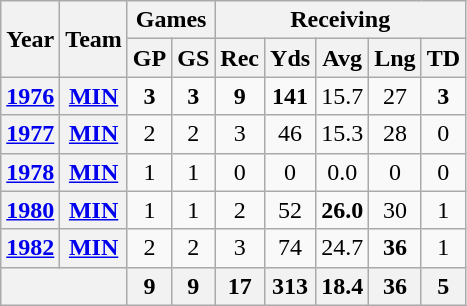<table class="wikitable" style="text-align:center">
<tr>
<th rowspan="2">Year</th>
<th rowspan="2">Team</th>
<th colspan="2">Games</th>
<th colspan="5">Receiving</th>
</tr>
<tr>
<th>GP</th>
<th>GS</th>
<th>Rec</th>
<th>Yds</th>
<th>Avg</th>
<th>Lng</th>
<th>TD</th>
</tr>
<tr>
<th><a href='#'>1976</a></th>
<th><a href='#'>MIN</a></th>
<td><strong>3</strong></td>
<td><strong>3</strong></td>
<td><strong>9</strong></td>
<td><strong>141</strong></td>
<td>15.7</td>
<td>27</td>
<td><strong>3</strong></td>
</tr>
<tr>
<th><a href='#'>1977</a></th>
<th><a href='#'>MIN</a></th>
<td>2</td>
<td>2</td>
<td>3</td>
<td>46</td>
<td>15.3</td>
<td>28</td>
<td>0</td>
</tr>
<tr>
<th><a href='#'>1978</a></th>
<th><a href='#'>MIN</a></th>
<td>1</td>
<td>1</td>
<td>0</td>
<td>0</td>
<td>0.0</td>
<td>0</td>
<td>0</td>
</tr>
<tr>
<th><a href='#'>1980</a></th>
<th><a href='#'>MIN</a></th>
<td>1</td>
<td>1</td>
<td>2</td>
<td>52</td>
<td><strong>26.0</strong></td>
<td>30</td>
<td>1</td>
</tr>
<tr>
<th><a href='#'>1982</a></th>
<th><a href='#'>MIN</a></th>
<td>2</td>
<td>2</td>
<td>3</td>
<td>74</td>
<td>24.7</td>
<td><strong>36</strong></td>
<td>1</td>
</tr>
<tr>
<th colspan="2"></th>
<th>9</th>
<th>9</th>
<th>17</th>
<th>313</th>
<th>18.4</th>
<th>36</th>
<th>5</th>
</tr>
</table>
